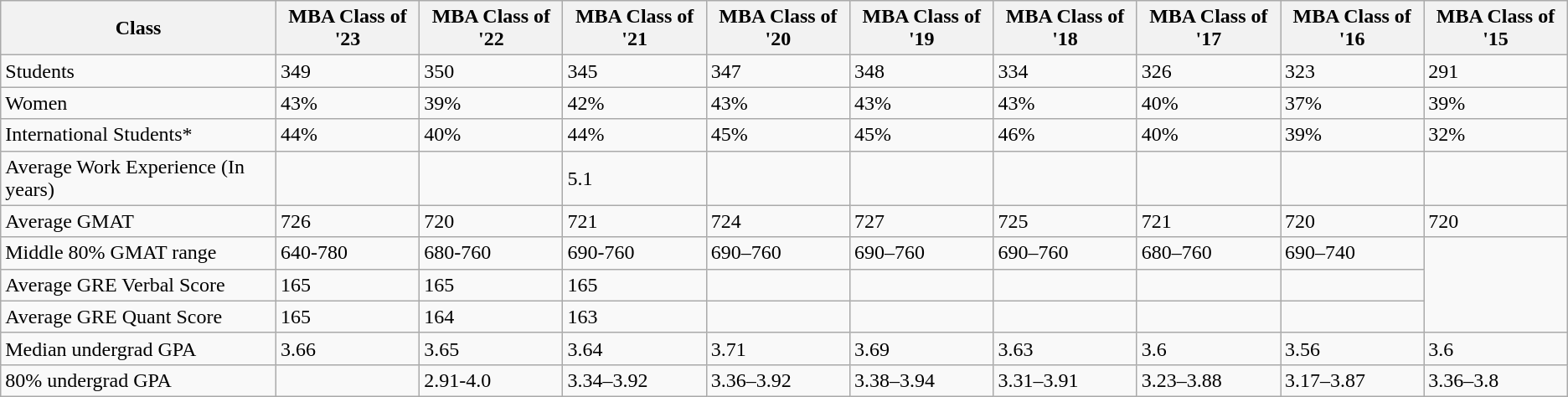<table class="wikitable">
<tr>
<th>Class</th>
<th>MBA Class of '23</th>
<th>MBA Class of '22</th>
<th>MBA Class of '21</th>
<th>MBA Class of '20</th>
<th>MBA Class of '19</th>
<th>MBA Class of '18</th>
<th>MBA Class of '17</th>
<th>MBA Class of '16</th>
<th>MBA Class of '15</th>
</tr>
<tr>
<td>Students</td>
<td>349</td>
<td>350</td>
<td>345</td>
<td>347</td>
<td>348</td>
<td>334</td>
<td>326</td>
<td>323</td>
<td>291</td>
</tr>
<tr>
<td>Women</td>
<td>43%</td>
<td>39%</td>
<td>42%</td>
<td>43%</td>
<td>43%</td>
<td>43%</td>
<td>40%</td>
<td>37%</td>
<td>39%</td>
</tr>
<tr>
<td>International Students*</td>
<td>44%</td>
<td>40%</td>
<td>44%</td>
<td>45%</td>
<td>45%</td>
<td>46%</td>
<td>40%</td>
<td>39%</td>
<td>32%</td>
</tr>
<tr>
<td>Average Work Experience (In years)</td>
<td></td>
<td></td>
<td>5.1</td>
<td></td>
<td></td>
<td></td>
<td></td>
<td></td>
<td></td>
</tr>
<tr>
<td>Average GMAT</td>
<td>726</td>
<td>720</td>
<td>721</td>
<td>724</td>
<td>727</td>
<td>725</td>
<td>721</td>
<td>720</td>
<td>720</td>
</tr>
<tr>
<td>Middle 80% GMAT range</td>
<td>640-780</td>
<td>680-760</td>
<td>690-760</td>
<td>690–760</td>
<td>690–760</td>
<td>690–760</td>
<td>680–760</td>
<td>690–740</td>
</tr>
<tr>
<td>Average GRE Verbal Score</td>
<td>165</td>
<td>165</td>
<td>165</td>
<td></td>
<td></td>
<td></td>
<td></td>
<td></td>
</tr>
<tr>
<td>Average GRE Quant Score</td>
<td>165</td>
<td>164</td>
<td>163</td>
<td></td>
<td></td>
<td></td>
<td></td>
<td></td>
</tr>
<tr>
<td>Median undergrad GPA</td>
<td>3.66</td>
<td>3.65</td>
<td>3.64</td>
<td>3.71</td>
<td>3.69</td>
<td>3.63</td>
<td>3.6</td>
<td>3.56</td>
<td>3.6</td>
</tr>
<tr>
<td>80% undergrad GPA</td>
<td></td>
<td>2.91-4.0</td>
<td>3.34–3.92</td>
<td>3.36–3.92</td>
<td>3.38–3.94</td>
<td>3.31–3.91</td>
<td>3.23–3.88</td>
<td>3.17–3.87</td>
<td>3.36–3.8</td>
</tr>
</table>
